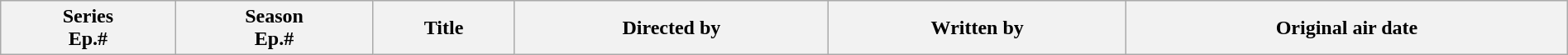<table class="wikitable plainrowheaders" style="width:100%; margin:auto;">
<tr>
<th>Series<br>Ep.#</th>
<th>Season<br>Ep.#</th>
<th>Title</th>
<th>Directed by</th>
<th>Written by</th>
<th>Original air date<br>











</th>
</tr>
</table>
